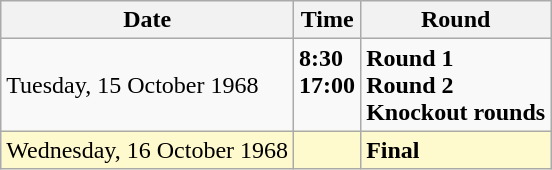<table class="wikitable">
<tr>
<th>Date</th>
<th>Time</th>
<th>Round</th>
</tr>
<tr>
<td>Tuesday, 15 October 1968</td>
<td><strong>8:30</strong><br><strong>17:00</strong><br> </td>
<td><strong>Round 1</strong><br><strong>Round 2</strong><br><strong>Knockout rounds</strong></td>
</tr>
<tr style=background:lemonchiffon>
<td>Wednesday, 16 October 1968</td>
<td></td>
<td><strong>Final</strong></td>
</tr>
</table>
